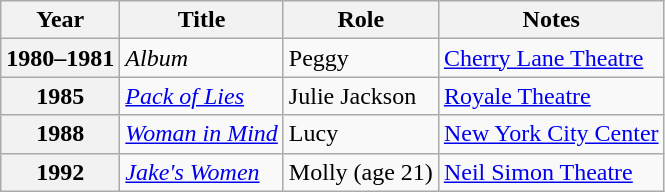<table class="wikitable plainrowheaders sortable">
<tr>
<th scope="col">Year</th>
<th scope="col">Title</th>
<th scope="col">Role</th>
<th scope="col" class="unsortable">Notes</th>
</tr>
<tr>
<th scope="row">1980–1981</th>
<td><em>Album</em></td>
<td>Peggy</td>
<td><a href='#'>Cherry Lane Theatre</a></td>
</tr>
<tr>
<th scope="row">1985</th>
<td><em><a href='#'>Pack of Lies</a></em></td>
<td>Julie Jackson</td>
<td><a href='#'>Royale Theatre</a></td>
</tr>
<tr>
<th scope="row">1988</th>
<td><em><a href='#'>Woman in Mind</a></em></td>
<td>Lucy</td>
<td><a href='#'>New York City Center</a></td>
</tr>
<tr>
<th scope="row">1992</th>
<td><em><a href='#'>Jake's Women</a></em></td>
<td>Molly (age 21)</td>
<td><a href='#'>Neil Simon Theatre</a></td>
</tr>
</table>
